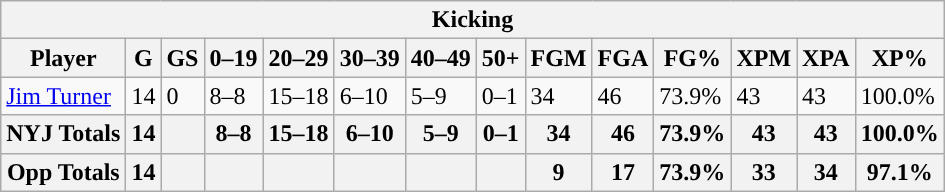<table class="wikitable">
<tr>
<th colspan="14">Kicking</th>
</tr>
<tr>
<th>Player</th>
<th>G</th>
<th>GS</th>
<th>0–19</th>
<th>20–29</th>
<th>30–39</th>
<th>40–49</th>
<th>50+</th>
<th>FGM</th>
<th>FGA</th>
<th>FG%</th>
<th>XPM</th>
<th>XPA</th>
<th>XP%</th>
</tr>
<tr>
<td><a href='#'>Jim Turner</a></td>
<td>14</td>
<td>0</td>
<td>8–8</td>
<td>15–18</td>
<td>6–10</td>
<td>5–9</td>
<td>0–1</td>
<td>34</td>
<td>46</td>
<td>73.9%</td>
<td>43</td>
<td>43</td>
<td>100.0%</td>
</tr>
<tr>
<th><strong>NYJ Totals</strong></th>
<th>14</th>
<th></th>
<th>8–8</th>
<th>15–18</th>
<th>6–10</th>
<th>5–9</th>
<th>0–1</th>
<th>34</th>
<th>46</th>
<th>73.9%</th>
<th>43</th>
<th>43</th>
<th>100.0%</th>
</tr>
<tr>
<th><strong>Opp Totals</strong></th>
<th>14</th>
<th></th>
<th></th>
<th></th>
<th></th>
<th></th>
<th></th>
<th>9</th>
<th>17</th>
<th>73.9%</th>
<th>33</th>
<th>34</th>
<th>97.1%</th>
</tr>
</table>
